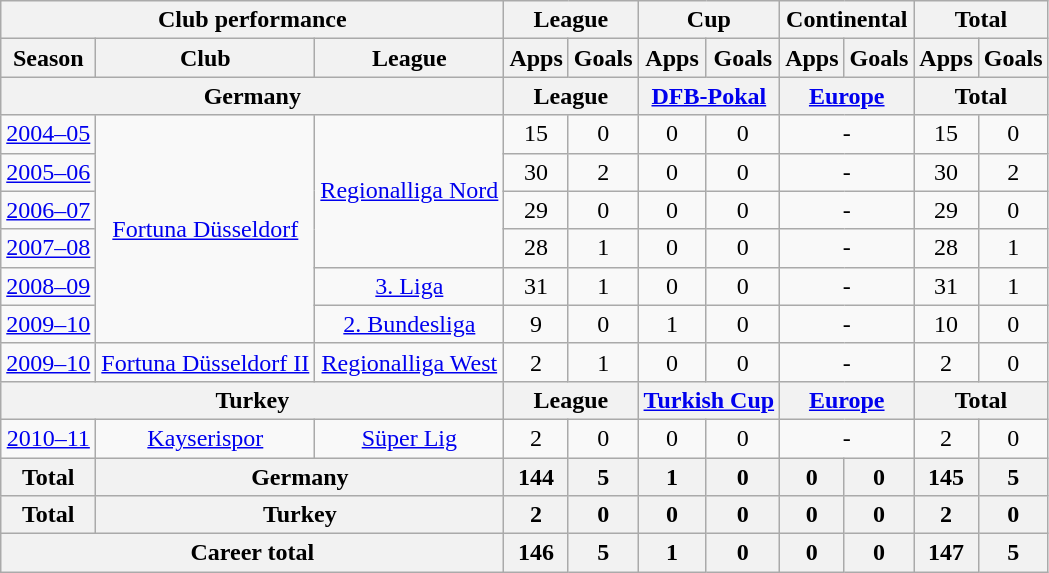<table class="wikitable" style="text-align:center">
<tr>
<th colspan=3>Club performance</th>
<th colspan=2>League</th>
<th colspan=2>Cup</th>
<th colspan=2>Continental</th>
<th colspan=2>Total</th>
</tr>
<tr>
<th>Season</th>
<th>Club</th>
<th>League</th>
<th>Apps</th>
<th>Goals</th>
<th>Apps</th>
<th>Goals</th>
<th>Apps</th>
<th>Goals</th>
<th>Apps</th>
<th>Goals</th>
</tr>
<tr>
<th colspan=3>Germany</th>
<th colspan=2>League</th>
<th colspan=2><a href='#'>DFB-Pokal</a></th>
<th colspan=2><a href='#'>Europe</a></th>
<th colspan=2>Total</th>
</tr>
<tr>
<td><a href='#'>2004–05</a></td>
<td rowspan="6"><a href='#'>Fortuna Düsseldorf</a></td>
<td rowspan="4"><a href='#'>Regionalliga Nord</a></td>
<td>15</td>
<td>0</td>
<td>0</td>
<td>0</td>
<td colspan="2">-</td>
<td>15</td>
<td>0</td>
</tr>
<tr>
<td><a href='#'>2005–06</a></td>
<td>30</td>
<td>2</td>
<td>0</td>
<td>0</td>
<td colspan="2">-</td>
<td>30</td>
<td>2</td>
</tr>
<tr>
<td><a href='#'>2006–07</a></td>
<td>29</td>
<td>0</td>
<td>0</td>
<td>0</td>
<td colspan="2">-</td>
<td>29</td>
<td>0</td>
</tr>
<tr>
<td><a href='#'>2007–08</a></td>
<td>28</td>
<td>1</td>
<td>0</td>
<td>0</td>
<td colspan="2">-</td>
<td>28</td>
<td>1</td>
</tr>
<tr>
<td><a href='#'>2008–09</a></td>
<td><a href='#'>3. Liga</a></td>
<td>31</td>
<td>1</td>
<td>0</td>
<td>0</td>
<td colspan="2">-</td>
<td>31</td>
<td>1</td>
</tr>
<tr>
<td><a href='#'>2009–10</a></td>
<td><a href='#'>2. Bundesliga</a></td>
<td>9</td>
<td>0</td>
<td>1</td>
<td>0</td>
<td colspan="2">-</td>
<td>10</td>
<td>0</td>
</tr>
<tr>
<td><a href='#'>2009–10</a></td>
<td><a href='#'>Fortuna Düsseldorf II</a></td>
<td><a href='#'>Regionalliga West</a></td>
<td>2</td>
<td>1</td>
<td>0</td>
<td>0</td>
<td colspan="2">-</td>
<td>2</td>
<td>0</td>
</tr>
<tr>
<th colspan=3>Turkey</th>
<th colspan=2>League</th>
<th colspan=2><a href='#'>Turkish Cup</a></th>
<th colspan=2><a href='#'>Europe</a></th>
<th colspan=2>Total</th>
</tr>
<tr>
<td><a href='#'>2010–11</a></td>
<td><a href='#'>Kayserispor</a></td>
<td><a href='#'>Süper Lig</a></td>
<td>2</td>
<td>0</td>
<td>0</td>
<td>0</td>
<td colspan="2">-</td>
<td>2</td>
<td>0</td>
</tr>
<tr>
<th rowspan=1>Total</th>
<th colspan=2>Germany</th>
<th>144</th>
<th>5</th>
<th>1</th>
<th>0</th>
<th>0</th>
<th>0</th>
<th>145</th>
<th>5</th>
</tr>
<tr>
<th rowspan=1>Total</th>
<th colspan=2>Turkey</th>
<th>2</th>
<th>0</th>
<th>0</th>
<th>0</th>
<th>0</th>
<th>0</th>
<th>2</th>
<th>0</th>
</tr>
<tr>
<th colspan=3>Career total</th>
<th>146</th>
<th>5</th>
<th>1</th>
<th>0</th>
<th>0</th>
<th>0</th>
<th>147</th>
<th>5</th>
</tr>
</table>
